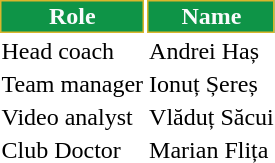<table class="toccolours">
<tr>
<th style="background:#0e9447;color:#f9fbfc;border:1px solid #d9b62c;">Role</th>
<th style="background:#0e9447;color:#f9fbfc;border:1px solid #d9b62c;">Name</th>
</tr>
<tr>
<td>Head coach</td>
<td> Andrei Haș</td>
</tr>
<tr>
<td>Team manager</td>
<td> Ionuț Șereș</td>
</tr>
<tr>
<td>Video analyst</td>
<td> Vlăduț Săcui</td>
</tr>
<tr>
<td>Club Doctor</td>
<td> Marian Flița</td>
</tr>
</table>
